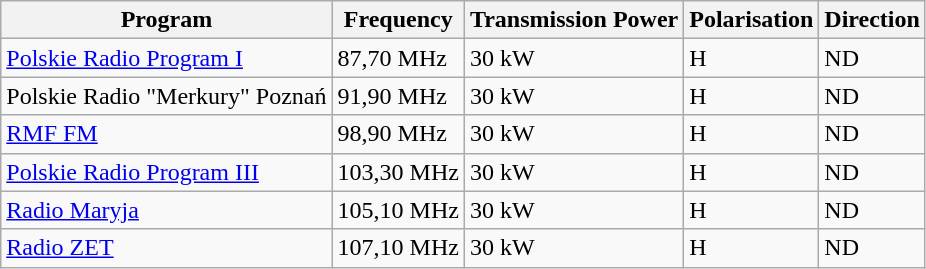<table class="wikitable">
<tr>
<th>Program</th>
<th>Frequency</th>
<th>Transmission Power</th>
<th>Polarisation</th>
<th>Direction</th>
</tr>
<tr>
<td><a href='#'>Polskie Radio Program I</a></td>
<td>87,70 MHz</td>
<td>30 kW</td>
<td>H</td>
<td>ND</td>
</tr>
<tr>
<td>Polskie Radio "Merkury" Poznań</td>
<td>91,90 MHz</td>
<td>30 kW</td>
<td>H</td>
<td>ND</td>
</tr>
<tr>
<td><a href='#'>RMF FM</a></td>
<td>98,90 MHz</td>
<td>30 kW</td>
<td>H</td>
<td>ND</td>
</tr>
<tr>
<td><a href='#'>Polskie Radio Program III</a></td>
<td>103,30 MHz</td>
<td>30 kW</td>
<td>H</td>
<td>ND</td>
</tr>
<tr>
<td><a href='#'>Radio Maryja</a></td>
<td>105,10 MHz</td>
<td>30 kW</td>
<td>H</td>
<td>ND</td>
</tr>
<tr>
<td><a href='#'>Radio ZET</a></td>
<td>107,10 MHz</td>
<td>30 kW</td>
<td>H</td>
<td>ND</td>
</tr>
</table>
